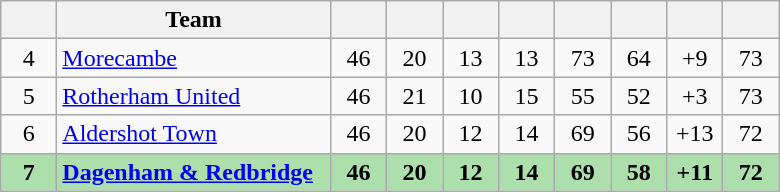<table class="wikitable" style="text-align:center">
<tr>
<th width="30"></th>
<th width="175">Team</th>
<th width="30"></th>
<th width="30"></th>
<th width="30"></th>
<th width="30"></th>
<th width="30"></th>
<th width="30"></th>
<th width="30"></th>
<th width="30"></th>
</tr>
<tr>
<td>4</td>
<td align=left><a href='#'>Morecambe</a></td>
<td>46</td>
<td>20</td>
<td>13</td>
<td>13</td>
<td>73</td>
<td>64</td>
<td>+9</td>
<td>73</td>
</tr>
<tr>
<td>5</td>
<td align=left><a href='#'>Rotherham United</a></td>
<td>46</td>
<td>21</td>
<td>10</td>
<td>15</td>
<td>55</td>
<td>52</td>
<td>+3</td>
<td>73</td>
</tr>
<tr>
<td>6</td>
<td align=left><a href='#'>Aldershot Town</a></td>
<td>46</td>
<td>20</td>
<td>12</td>
<td>14</td>
<td>69</td>
<td>56</td>
<td>+13</td>
<td>72</td>
</tr>
<tr style="background:#addfad;">
<td><strong>7</strong></td>
<td align=left><strong><a href='#'>Dagenham & Redbridge</a></strong></td>
<td><strong>46</strong></td>
<td><strong>20</strong></td>
<td><strong>12</strong></td>
<td><strong>14</strong></td>
<td><strong>69</strong></td>
<td><strong>58</strong></td>
<td><strong>+11</strong></td>
<td><strong>72</strong></td>
</tr>
</table>
